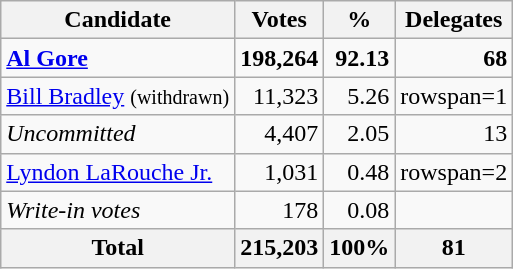<table class="wikitable sortable" style="text-align:right;">
<tr>
<th>Candidate</th>
<th>Votes</th>
<th>%</th>
<th>Delegates</th>
</tr>
<tr>
<td style="text-align:left;" data-sort-value="Gore, Al"><strong><a href='#'>Al Gore</a></strong></td>
<td><strong>198,264</strong></td>
<td><strong>92.13</strong></td>
<td><strong>68</strong></td>
</tr>
<tr>
<td style="text-align:left;" data-sort-value="Bradley, Bill"><a href='#'>Bill Bradley</a> <small>(withdrawn)</small></td>
<td>11,323</td>
<td>5.26</td>
<td>rowspan=1 </td>
</tr>
<tr>
<td style="text-align:left;" data-sort-value="ZZZ"><em>Uncommitted</em></td>
<td>4,407</td>
<td>2.05</td>
<td>13</td>
</tr>
<tr>
<td style="text-align:left;" data-sort-value="LaRouche Jr., Lyndon"><a href='#'>Lyndon LaRouche Jr.</a></td>
<td>1,031</td>
<td>0.48</td>
<td>rowspan=2 </td>
</tr>
<tr>
<td style="text-align:left;" data-sort-value="ZZZ"><em>Write-in votes</em></td>
<td>178</td>
<td>0.08</td>
</tr>
<tr>
<th>Total</th>
<th>215,203</th>
<th>100%</th>
<th>81</th>
</tr>
</table>
